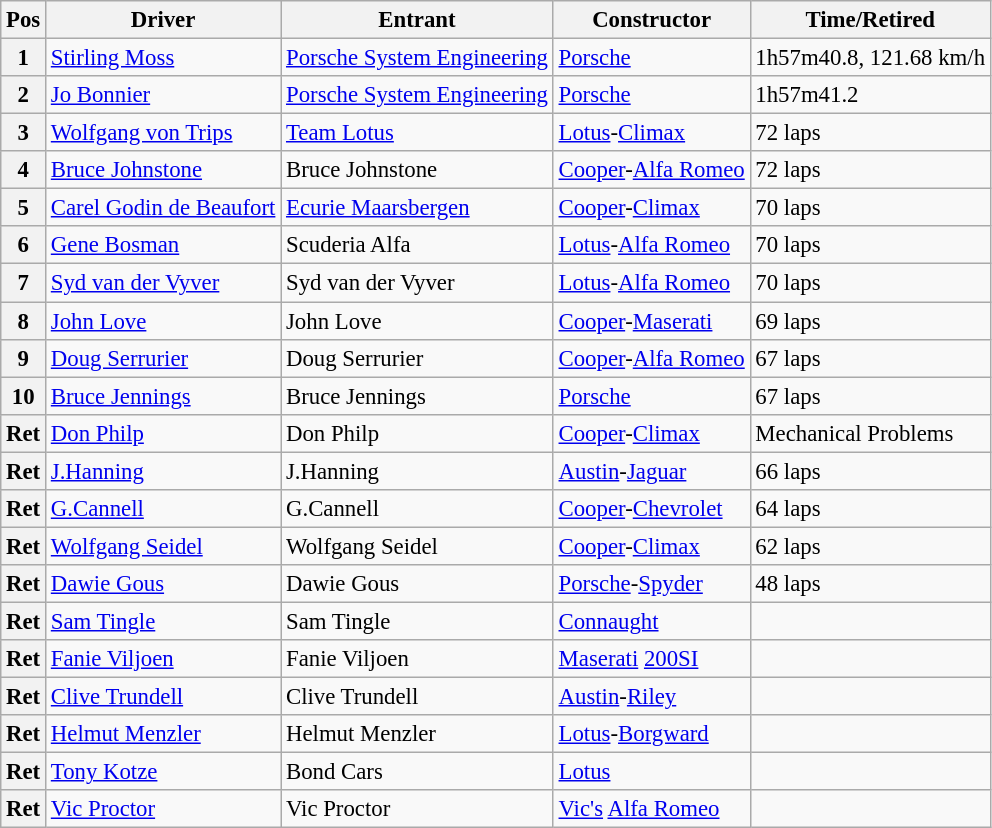<table class="wikitable" style="font-size: 95%;">
<tr>
<th>Pos</th>
<th>Driver</th>
<th>Entrant</th>
<th>Constructor</th>
<th>Time/Retired</th>
</tr>
<tr>
<th>1</th>
<td> <a href='#'>Stirling Moss</a></td>
<td><a href='#'>Porsche System Engineering</a></td>
<td><a href='#'>Porsche</a></td>
<td>1h57m40.8, 121.68 km/h</td>
</tr>
<tr>
<th>2</th>
<td> <a href='#'>Jo Bonnier</a></td>
<td><a href='#'>Porsche System Engineering</a></td>
<td><a href='#'>Porsche</a></td>
<td>1h57m41.2</td>
</tr>
<tr>
<th>3</th>
<td> <a href='#'>Wolfgang von Trips</a></td>
<td><a href='#'>Team Lotus</a></td>
<td><a href='#'>Lotus</a>-<a href='#'>Climax</a></td>
<td>72 laps</td>
</tr>
<tr>
<th>4</th>
<td> <a href='#'>Bruce Johnstone</a></td>
<td>Bruce Johnstone</td>
<td><a href='#'>Cooper</a>-<a href='#'>Alfa Romeo</a></td>
<td>72 laps</td>
</tr>
<tr>
<th>5</th>
<td> <a href='#'>Carel Godin de Beaufort</a></td>
<td><a href='#'>Ecurie Maarsbergen</a></td>
<td><a href='#'>Cooper</a>-<a href='#'>Climax</a></td>
<td>70 laps</td>
</tr>
<tr>
<th>6</th>
<td> <a href='#'>Gene Bosman</a></td>
<td>Scuderia Alfa</td>
<td><a href='#'>Lotus</a>-<a href='#'>Alfa Romeo</a></td>
<td>70 laps</td>
</tr>
<tr>
<th>7</th>
<td> <a href='#'>Syd van der Vyver</a></td>
<td>Syd van der Vyver</td>
<td><a href='#'>Lotus</a>-<a href='#'>Alfa Romeo</a></td>
<td>70 laps</td>
</tr>
<tr>
<th>8</th>
<td> <a href='#'>John Love</a></td>
<td>John Love</td>
<td><a href='#'>Cooper</a>-<a href='#'>Maserati</a></td>
<td>69 laps</td>
</tr>
<tr>
<th>9</th>
<td> <a href='#'>Doug Serrurier</a></td>
<td>Doug Serrurier</td>
<td><a href='#'>Cooper</a>-<a href='#'>Alfa Romeo</a></td>
<td>67 laps</td>
</tr>
<tr>
<th>10</th>
<td> <a href='#'>Bruce Jennings</a></td>
<td>Bruce Jennings</td>
<td><a href='#'>Porsche</a></td>
<td>67 laps</td>
</tr>
<tr>
<th>Ret</th>
<td> <a href='#'>Don Philp</a></td>
<td>Don Philp</td>
<td><a href='#'>Cooper</a>-<a href='#'>Climax</a></td>
<td>Mechanical Problems</td>
</tr>
<tr>
<th>Ret</th>
<td> <a href='#'>J.Hanning</a></td>
<td>J.Hanning</td>
<td><a href='#'>Austin</a>-<a href='#'>Jaguar</a></td>
<td>66 laps</td>
</tr>
<tr>
<th>Ret</th>
<td> <a href='#'>G.Cannell</a></td>
<td>G.Cannell</td>
<td><a href='#'>Cooper</a>-<a href='#'>Chevrolet</a></td>
<td>64 laps</td>
</tr>
<tr>
<th>Ret</th>
<td> <a href='#'>Wolfgang Seidel</a></td>
<td>Wolfgang Seidel</td>
<td><a href='#'>Cooper</a>-<a href='#'>Climax</a></td>
<td>62 laps</td>
</tr>
<tr>
<th>Ret</th>
<td> <a href='#'>Dawie Gous</a></td>
<td>Dawie Gous</td>
<td><a href='#'>Porsche</a>-<a href='#'>Spyder</a></td>
<td>48 laps</td>
</tr>
<tr>
<th>Ret</th>
<td> <a href='#'>Sam Tingle</a></td>
<td>Sam Tingle</td>
<td><a href='#'>Connaught</a></td>
<td></td>
</tr>
<tr>
<th>Ret</th>
<td> <a href='#'>Fanie Viljoen</a></td>
<td>Fanie Viljoen</td>
<td><a href='#'>Maserati</a> <a href='#'>200SI</a></td>
<td></td>
</tr>
<tr>
<th>Ret</th>
<td> <a href='#'>Clive Trundell</a></td>
<td>Clive Trundell</td>
<td><a href='#'>Austin</a>-<a href='#'>Riley</a></td>
<td></td>
</tr>
<tr>
<th>Ret</th>
<td> <a href='#'>Helmut Menzler</a></td>
<td>Helmut Menzler</td>
<td><a href='#'>Lotus</a>-<a href='#'>Borgward</a></td>
<td></td>
</tr>
<tr>
<th>Ret</th>
<td> <a href='#'>Tony Kotze</a></td>
<td>Bond Cars</td>
<td><a href='#'>Lotus</a></td>
<td></td>
</tr>
<tr>
<th>Ret</th>
<td> <a href='#'>Vic Proctor</a></td>
<td>Vic Proctor</td>
<td><a href='#'>Vic's</a> <a href='#'>Alfa Romeo</a></td>
<td></td>
</tr>
</table>
